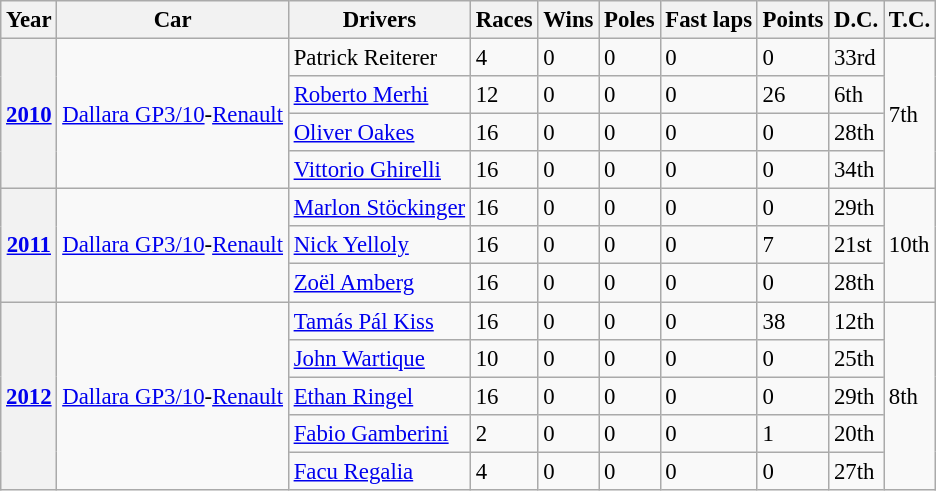<table class="wikitable" style="font-size:95%">
<tr>
<th>Year</th>
<th>Car</th>
<th>Drivers</th>
<th>Races</th>
<th>Wins</th>
<th>Poles</th>
<th>Fast laps</th>
<th>Points</th>
<th>D.C.</th>
<th>T.C.</th>
</tr>
<tr>
<th rowspan="4"><a href='#'>2010</a></th>
<td rowspan="4"><a href='#'>Dallara GP3/10</a>-<a href='#'>Renault</a></td>
<td> Patrick Reiterer</td>
<td>4</td>
<td>0</td>
<td>0</td>
<td>0</td>
<td>0</td>
<td>33rd</td>
<td rowspan=4>7th</td>
</tr>
<tr>
<td> <a href='#'>Roberto Merhi</a></td>
<td>12</td>
<td>0</td>
<td>0</td>
<td>0</td>
<td>26</td>
<td>6th</td>
</tr>
<tr>
<td> <a href='#'>Oliver Oakes</a></td>
<td>16</td>
<td>0</td>
<td>0</td>
<td>0</td>
<td>0</td>
<td>28th</td>
</tr>
<tr>
<td> <a href='#'>Vittorio Ghirelli</a></td>
<td>16</td>
<td>0</td>
<td>0</td>
<td>0</td>
<td>0</td>
<td>34th</td>
</tr>
<tr>
<th rowspan="3"><a href='#'>2011</a></th>
<td rowspan="3"><a href='#'>Dallara GP3/10</a>-<a href='#'>Renault</a></td>
<td> <a href='#'>Marlon Stöckinger</a></td>
<td>16</td>
<td>0</td>
<td>0</td>
<td>0</td>
<td>0</td>
<td>29th</td>
<td rowspan=3>10th</td>
</tr>
<tr>
<td> <a href='#'>Nick Yelloly</a></td>
<td>16</td>
<td>0</td>
<td>0</td>
<td>0</td>
<td>7</td>
<td>21st</td>
</tr>
<tr>
<td> <a href='#'>Zoël Amberg</a></td>
<td>16</td>
<td>0</td>
<td>0</td>
<td>0</td>
<td>0</td>
<td>28th</td>
</tr>
<tr>
<th rowspan="5"><a href='#'>2012</a></th>
<td rowspan="5"><a href='#'>Dallara GP3/10</a>-<a href='#'>Renault</a></td>
<td> <a href='#'>Tamás Pál Kiss</a></td>
<td>16</td>
<td>0</td>
<td>0</td>
<td>0</td>
<td>38</td>
<td>12th</td>
<td rowspan=5>8th</td>
</tr>
<tr>
<td> <a href='#'>John Wartique</a></td>
<td>10</td>
<td>0</td>
<td>0</td>
<td>0</td>
<td>0</td>
<td>25th</td>
</tr>
<tr>
<td> <a href='#'>Ethan Ringel</a></td>
<td>16</td>
<td>0</td>
<td>0</td>
<td>0</td>
<td>0</td>
<td>29th</td>
</tr>
<tr>
<td> <a href='#'>Fabio Gamberini</a></td>
<td>2</td>
<td>0</td>
<td>0</td>
<td>0</td>
<td>1</td>
<td>20th</td>
</tr>
<tr>
<td> <a href='#'>Facu Regalia</a></td>
<td>4</td>
<td>0</td>
<td>0</td>
<td>0</td>
<td>0</td>
<td>27th</td>
</tr>
</table>
